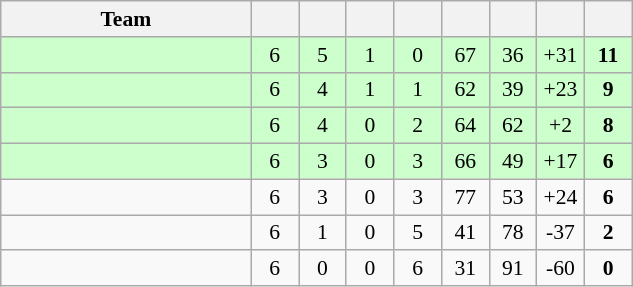<table class="wikitable" style="text-align: center; font-size:90% ">
<tr>
<th width=160>Team</th>
<th width=25></th>
<th width=25></th>
<th width=25></th>
<th width=25></th>
<th width=25></th>
<th width=25></th>
<th width=25></th>
<th width=25></th>
</tr>
<tr bgcolor=ccffcc>
<td align=left></td>
<td>6</td>
<td>5</td>
<td>1</td>
<td>0</td>
<td>67</td>
<td>36</td>
<td>+31</td>
<td><strong>11</strong></td>
</tr>
<tr bgcolor=ccffcc>
<td align=left></td>
<td>6</td>
<td>4</td>
<td>1</td>
<td>1</td>
<td>62</td>
<td>39</td>
<td>+23</td>
<td><strong>9</strong></td>
</tr>
<tr bgcolor=ccffcc>
<td align=left></td>
<td>6</td>
<td>4</td>
<td>0</td>
<td>2</td>
<td>64</td>
<td>62</td>
<td>+2</td>
<td><strong>8</strong></td>
</tr>
<tr bgcolor=ccffcc>
<td align=left></td>
<td>6</td>
<td>3</td>
<td>0</td>
<td>3</td>
<td>66</td>
<td>49</td>
<td>+17</td>
<td><strong>6</strong></td>
</tr>
<tr>
<td align=left></td>
<td>6</td>
<td>3</td>
<td>0</td>
<td>3</td>
<td>77</td>
<td>53</td>
<td>+24</td>
<td><strong>6</strong></td>
</tr>
<tr>
<td align=left></td>
<td>6</td>
<td>1</td>
<td>0</td>
<td>5</td>
<td>41</td>
<td>78</td>
<td>-37</td>
<td><strong>2</strong></td>
</tr>
<tr>
<td align=left></td>
<td>6</td>
<td>0</td>
<td>0</td>
<td>6</td>
<td>31</td>
<td>91</td>
<td>-60</td>
<td><strong>0</strong></td>
</tr>
</table>
